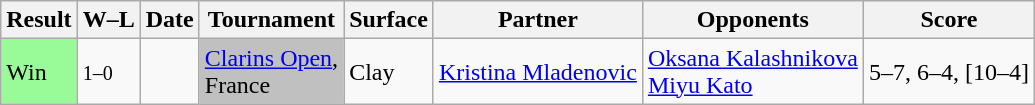<table class="wikitable">
<tr>
<th>Result</th>
<th class="unsortable">W–L</th>
<th>Date</th>
<th>Tournament</th>
<th>Surface</th>
<th>Partner</th>
<th>Opponents</th>
<th class="unsortable">Score</th>
</tr>
<tr>
<td style="background:#98fb98;">Win</td>
<td><small>1–0</small></td>
<td><a href='#'></a></td>
<td style="background:silver;"><a href='#'>Clarins Open</a>, <br>France</td>
<td>Clay</td>
<td> <a href='#'>Kristina Mladenovic</a></td>
<td> <a href='#'>Oksana Kalashnikova</a> <br>  <a href='#'>Miyu Kato</a></td>
<td>5–7, 6–4, [10–4]</td>
</tr>
</table>
